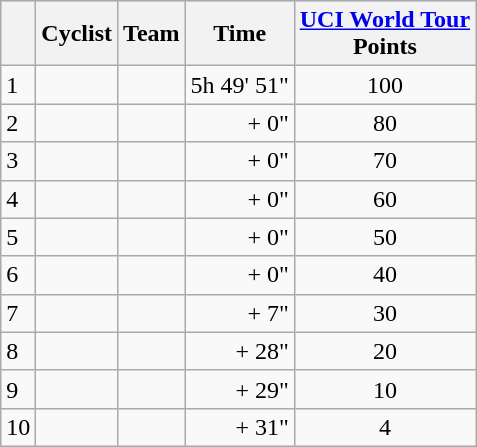<table class="wikitable">
<tr style="background:#ccccff;">
<th></th>
<th>Cyclist</th>
<th>Team</th>
<th>Time</th>
<th><a href='#'>UCI World Tour</a><br>Points</th>
</tr>
<tr>
<td>1</td>
<td></td>
<td></td>
<td align="right">5h 49' 51"</td>
<td align="center">100</td>
</tr>
<tr>
<td>2</td>
<td></td>
<td></td>
<td align="right">+ 0"</td>
<td align="center">80</td>
</tr>
<tr>
<td>3</td>
<td></td>
<td></td>
<td align="right">+ 0"</td>
<td align="center">70</td>
</tr>
<tr>
<td>4</td>
<td></td>
<td></td>
<td align="right">+ 0"</td>
<td align="center">60</td>
</tr>
<tr>
<td>5</td>
<td></td>
<td></td>
<td align="right">+ 0"</td>
<td align="center">50</td>
</tr>
<tr>
<td>6</td>
<td></td>
<td></td>
<td align="right">+ 0"</td>
<td align="center">40</td>
</tr>
<tr>
<td>7</td>
<td></td>
<td></td>
<td align="right">+ 7"</td>
<td align="center">30</td>
</tr>
<tr>
<td>8</td>
<td></td>
<td></td>
<td align="right">+ 28"</td>
<td align="center">20</td>
</tr>
<tr>
<td>9</td>
<td></td>
<td></td>
<td align="right">+ 29"</td>
<td align="center">10</td>
</tr>
<tr>
<td>10</td>
<td></td>
<td></td>
<td align="right">+ 31"</td>
<td align="center">4</td>
</tr>
</table>
